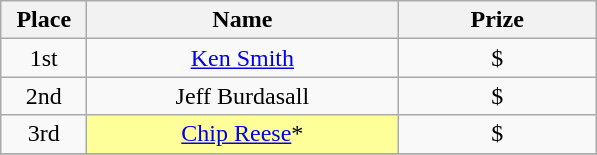<table class="wikitable">
<tr>
<th width="50">Place</th>
<th width="200">Name</th>
<th width="125">Prize</th>
</tr>
<tr>
<td align = "center">1st</td>
<td align = "center"><a href='#'>Ken Smith</a></td>
<td align = "center">$</td>
</tr>
<tr>
<td align = "center">2nd</td>
<td align = "center">Jeff Burdasall</td>
<td align = "center">$</td>
</tr>
<tr>
<td align = "center">3rd</td>
<td align = "center" bgcolor="#FFFF99"><a href='#'>Chip Reese</a>*</td>
<td align = "center">$</td>
</tr>
<tr>
</tr>
</table>
